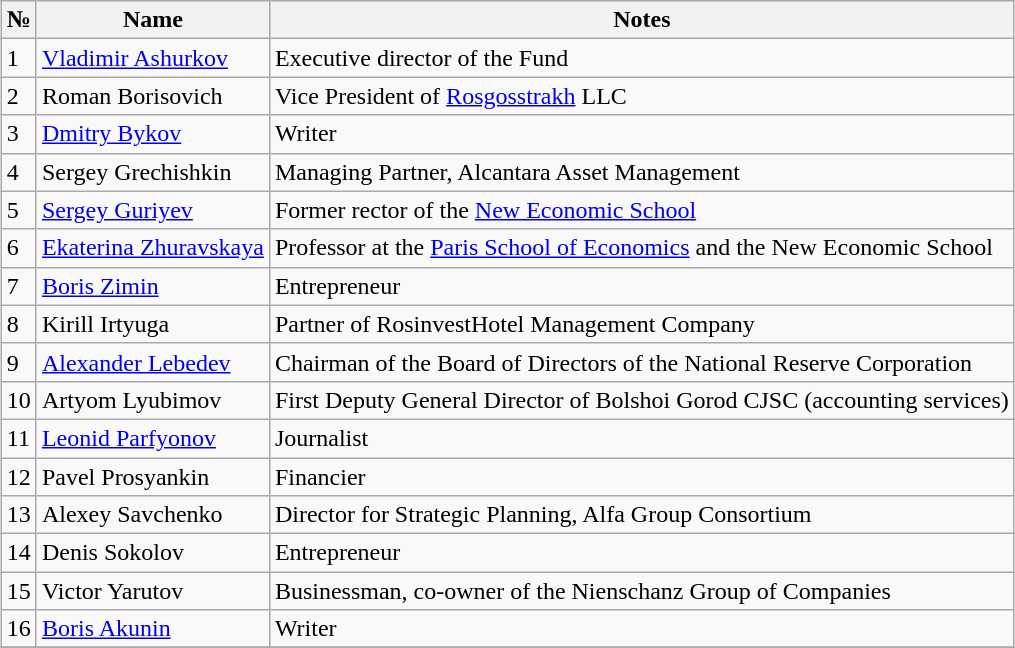<table class="wikitable" style="margin:-1px 0 0 -1px;">
<tr>
<th>№</th>
<th>Name</th>
<th>Notes</th>
</tr>
<tr>
<td>1</td>
<td><a href='#'>Vladimir Ashurkov</a></td>
<td>Executive director of the Fund</td>
</tr>
<tr>
<td>2</td>
<td>Roman Borisovich</td>
<td>Vice President of <a href='#'>Rosgosstrakh</a> LLC</td>
</tr>
<tr>
<td>3</td>
<td><a href='#'>Dmitry Bykov</a></td>
<td>Writer</td>
</tr>
<tr>
<td>4</td>
<td>Sergey Grechishkin</td>
<td>Managing Partner, Alcantara Asset Management</td>
</tr>
<tr>
<td>5</td>
<td><a href='#'>Sergey Guriyev</a></td>
<td>Former rector of the <a href='#'>New Economic School</a></td>
</tr>
<tr>
<td>6</td>
<td><a href='#'>Ekaterina Zhuravskaya</a></td>
<td>Professor at the <a href='#'>Paris School of Economics</a> and the New Economic School</td>
</tr>
<tr>
<td>7</td>
<td><a href='#'>Boris Zimin</a></td>
<td>Entrepreneur</td>
</tr>
<tr>
<td>8</td>
<td>Kirill Irtyuga</td>
<td>Partner of RosinvestHotel Management Company</td>
</tr>
<tr>
<td>9</td>
<td><a href='#'>Alexander Lebedev</a></td>
<td>Chairman of the Board of Directors of the National Reserve Corporation</td>
</tr>
<tr>
<td>10</td>
<td>Artyom Lyubimov</td>
<td>First Deputy General Director of Bolshoi Gorod CJSC (accounting services)</td>
</tr>
<tr>
<td>11</td>
<td><a href='#'>Leonid Parfyonov</a></td>
<td>Journalist</td>
</tr>
<tr>
<td>12</td>
<td>Pavel Prosyankin</td>
<td>Financier</td>
</tr>
<tr>
<td>13</td>
<td>Alexey Savchenko</td>
<td>Director for Strategic Planning, Alfa Group Consortium</td>
</tr>
<tr>
<td>14</td>
<td>Denis Sokolov</td>
<td>Entrepreneur</td>
</tr>
<tr>
<td>15</td>
<td>Victor Yarutov</td>
<td>Businessman, co-owner of the Nienschanz Group of Companies</td>
</tr>
<tr>
<td>16</td>
<td><a href='#'>Boris Akunin</a></td>
<td>Writer</td>
</tr>
<tr>
</tr>
</table>
